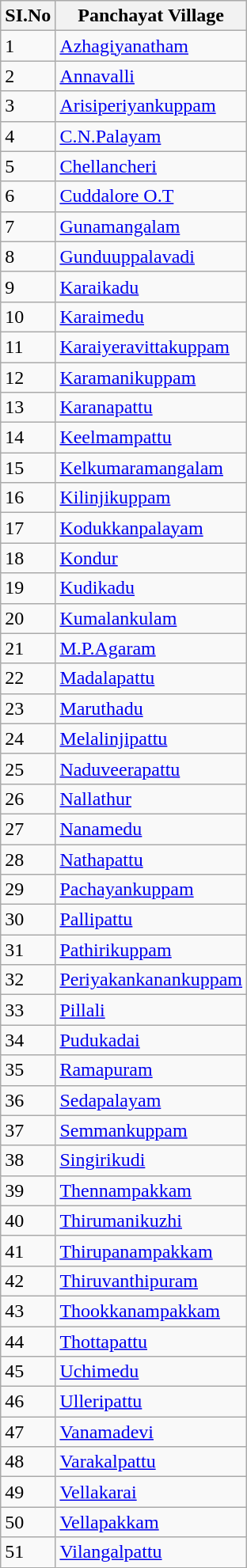<table class="wikitable sortable">
<tr>
<th>SI.No</th>
<th>Panchayat Village</th>
</tr>
<tr>
<td>1</td>
<td><a href='#'>Azhagiyanatham</a></td>
</tr>
<tr>
<td>2</td>
<td><a href='#'>Annavalli</a></td>
</tr>
<tr>
<td>3</td>
<td><a href='#'>Arisiperiyankuppam</a></td>
</tr>
<tr>
<td>4</td>
<td><a href='#'>C.N.Palayam</a></td>
</tr>
<tr>
<td>5</td>
<td><a href='#'>Chellancheri</a></td>
</tr>
<tr>
<td>6</td>
<td><a href='#'>Cuddalore O.T</a></td>
</tr>
<tr>
<td>7</td>
<td><a href='#'>Gunamangalam</a></td>
</tr>
<tr>
<td>8</td>
<td><a href='#'>Gunduuppalavadi</a></td>
</tr>
<tr>
<td>9</td>
<td><a href='#'>Karaikadu</a></td>
</tr>
<tr>
<td>10</td>
<td><a href='#'>Karaimedu</a></td>
</tr>
<tr>
<td>11</td>
<td><a href='#'>Karaiyeravittakuppam</a></td>
</tr>
<tr>
<td>12</td>
<td><a href='#'>Karamanikuppam</a></td>
</tr>
<tr>
<td>13</td>
<td><a href='#'>Karanapattu</a></td>
</tr>
<tr>
<td>14</td>
<td><a href='#'>Keelmampattu</a></td>
</tr>
<tr>
<td>15</td>
<td><a href='#'>Kelkumaramangalam</a></td>
</tr>
<tr>
<td>16</td>
<td><a href='#'>Kilinjikuppam</a></td>
</tr>
<tr>
<td>17</td>
<td><a href='#'>Kodukkanpalayam</a></td>
</tr>
<tr>
<td>18</td>
<td><a href='#'>Kondur</a></td>
</tr>
<tr>
<td>19</td>
<td><a href='#'>Kudikadu</a></td>
</tr>
<tr>
<td>20</td>
<td><a href='#'>Kumalankulam</a></td>
</tr>
<tr>
<td>21</td>
<td><a href='#'>M.P.Agaram</a></td>
</tr>
<tr>
<td>22</td>
<td><a href='#'>Madalapattu</a></td>
</tr>
<tr>
<td>23</td>
<td><a href='#'>Maruthadu</a></td>
</tr>
<tr>
<td>24</td>
<td><a href='#'>Melalinjipattu</a></td>
</tr>
<tr>
<td>25</td>
<td><a href='#'>Naduveerapattu</a></td>
</tr>
<tr>
<td>26</td>
<td><a href='#'>Nallathur</a></td>
</tr>
<tr>
<td>27</td>
<td><a href='#'>Nanamedu</a></td>
</tr>
<tr>
<td>28</td>
<td><a href='#'>Nathapattu</a></td>
</tr>
<tr>
<td>29</td>
<td><a href='#'>Pachayankuppam</a></td>
</tr>
<tr>
<td>30</td>
<td><a href='#'>Pallipattu</a></td>
</tr>
<tr>
<td>31</td>
<td><a href='#'>Pathirikuppam</a></td>
</tr>
<tr>
<td>32</td>
<td><a href='#'>Periyakankanankuppam</a></td>
</tr>
<tr>
<td>33</td>
<td><a href='#'>Pillali</a></td>
</tr>
<tr>
<td>34</td>
<td><a href='#'>Pudukadai</a></td>
</tr>
<tr>
<td>35</td>
<td><a href='#'>Ramapuram</a></td>
</tr>
<tr>
<td>36</td>
<td><a href='#'>Sedapalayam</a></td>
</tr>
<tr>
<td>37</td>
<td><a href='#'>Semmankuppam</a></td>
</tr>
<tr>
<td>38</td>
<td><a href='#'>Singirikudi</a></td>
</tr>
<tr>
<td>39</td>
<td><a href='#'>Thennampakkam</a></td>
</tr>
<tr>
<td>40</td>
<td><a href='#'>Thirumanikuzhi</a></td>
</tr>
<tr>
<td>41</td>
<td><a href='#'>Thirupanampakkam</a></td>
</tr>
<tr>
<td>42</td>
<td><a href='#'>Thiruvanthipuram</a></td>
</tr>
<tr>
<td>43</td>
<td><a href='#'>Thookkanampakkam</a></td>
</tr>
<tr>
<td>44</td>
<td><a href='#'>Thottapattu</a></td>
</tr>
<tr>
<td>45</td>
<td><a href='#'>Uchimedu</a></td>
</tr>
<tr>
<td>46</td>
<td><a href='#'>Ulleripattu</a></td>
</tr>
<tr>
<td>47</td>
<td><a href='#'>Vanamadevi</a></td>
</tr>
<tr>
<td>48</td>
<td><a href='#'>Varakalpattu</a></td>
</tr>
<tr>
<td>49</td>
<td><a href='#'>Vellakarai</a></td>
</tr>
<tr>
<td>50</td>
<td><a href='#'>Vellapakkam</a></td>
</tr>
<tr>
<td>51</td>
<td><a href='#'>Vilangalpattu</a></td>
</tr>
</table>
